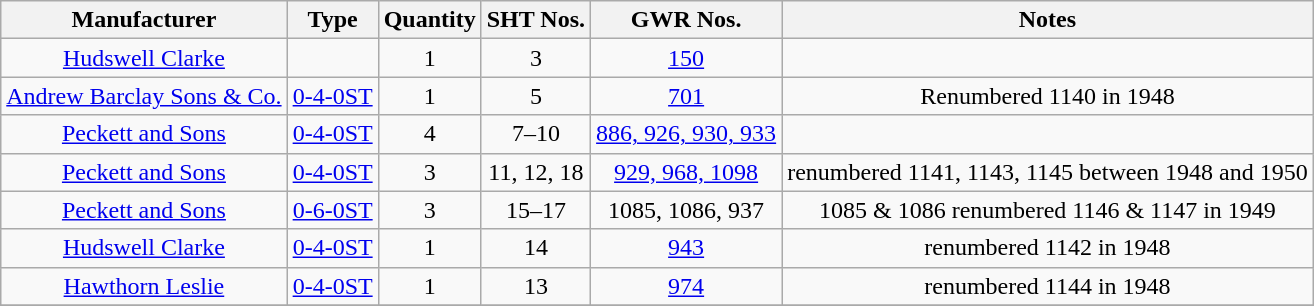<table class=wikitable style=text-align:center>
<tr>
<th>Manufacturer</th>
<th>Type</th>
<th>Quantity</th>
<th>SHT Nos.</th>
<th>GWR Nos.</th>
<th>Notes</th>
</tr>
<tr>
<td><a href='#'>Hudswell Clarke</a></td>
<td></td>
<td>1</td>
<td>3</td>
<td><a href='#'>150</a></td>
<td></td>
</tr>
<tr>
<td><a href='#'>Andrew Barclay Sons & Co.</a></td>
<td><a href='#'>0-4-0ST</a></td>
<td>1</td>
<td>5</td>
<td><a href='#'>701</a></td>
<td>Renumbered 1140 in 1948</td>
</tr>
<tr>
<td><a href='#'>Peckett and Sons</a></td>
<td><a href='#'>0-4-0ST</a></td>
<td>4</td>
<td>7–10</td>
<td><a href='#'>886, 926, 930, 933</a></td>
<td></td>
</tr>
<tr>
<td><a href='#'>Peckett and Sons</a></td>
<td><a href='#'>0-4-0ST</a></td>
<td>3</td>
<td>11, 12, 18</td>
<td><a href='#'>929, 968, 1098</a></td>
<td>renumbered 1141, 1143, 1145 between 1948 and 1950</td>
</tr>
<tr>
<td><a href='#'>Peckett and Sons</a></td>
<td><a href='#'>0-6-0ST</a></td>
<td>3</td>
<td>15–17</td>
<td>1085, 1086, 937</td>
<td>1085 & 1086 renumbered 1146 & 1147 in 1949</td>
</tr>
<tr>
<td><a href='#'>Hudswell Clarke</a></td>
<td><a href='#'>0-4-0ST</a></td>
<td>1</td>
<td>14</td>
<td><a href='#'>943</a></td>
<td>renumbered 1142 in 1948</td>
</tr>
<tr>
<td><a href='#'>Hawthorn Leslie</a></td>
<td><a href='#'>0-4-0ST</a></td>
<td>1</td>
<td>13</td>
<td><a href='#'>974</a></td>
<td>renumbered 1144 in 1948</td>
</tr>
<tr>
</tr>
</table>
